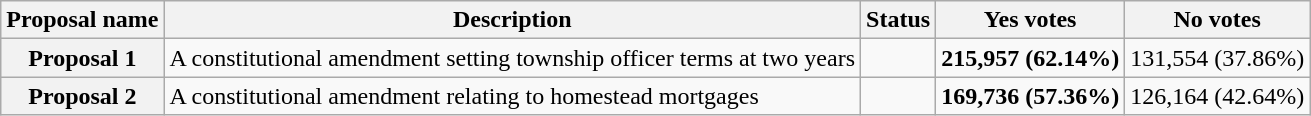<table class="wikitable sortable plainrowheaders">
<tr>
<th scope="col">Proposal name</th>
<th class="unsortable" scope="col">Description</th>
<th scope="col">Status</th>
<th scope="col">Yes votes</th>
<th scope="col">No votes</th>
</tr>
<tr>
<th scope="row">Proposal 1</th>
<td>A constitutional amendment setting township officer terms at two years</td>
<td></td>
<td><strong>215,957 (62.14%)</strong></td>
<td>131,554 (37.86%)</td>
</tr>
<tr>
<th scope="row">Proposal 2</th>
<td>A constitutional amendment relating to homestead mortgages</td>
<td></td>
<td><strong>169,736 (57.36%)</strong></td>
<td>126,164 (42.64%)</td>
</tr>
</table>
